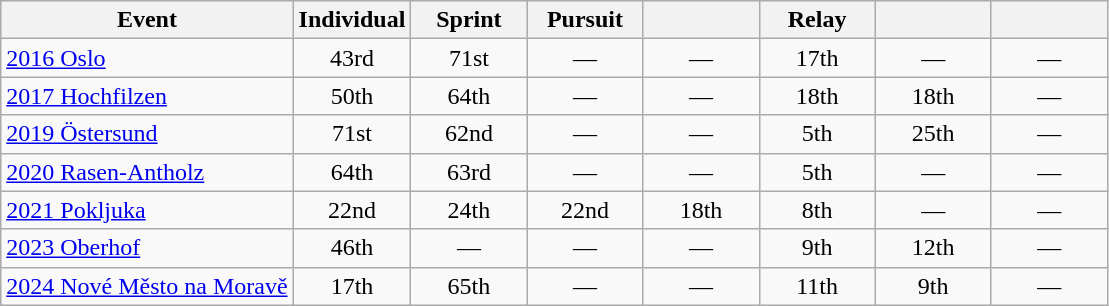<table class="wikitable" style="text-align: center;">
<tr ">
<th>Event</th>
<th style="width:70px;">Individual</th>
<th style="width:70px;">Sprint</th>
<th style="width:70px;">Pursuit</th>
<th style="width:70px;"></th>
<th style="width:70px;">Relay</th>
<th style="width:70px;"></th>
<th style="width:70px;"></th>
</tr>
<tr>
<td align=left> <a href='#'>2016 Oslo</a></td>
<td>43rd</td>
<td>71st</td>
<td>—</td>
<td>—</td>
<td>17th</td>
<td>—</td>
<td>—</td>
</tr>
<tr>
<td align=left> <a href='#'>2017 Hochfilzen</a></td>
<td>50th</td>
<td>64th</td>
<td>—</td>
<td>—</td>
<td>18th</td>
<td>18th</td>
<td>—</td>
</tr>
<tr>
<td align=left> <a href='#'>2019 Östersund</a></td>
<td>71st</td>
<td>62nd</td>
<td>—</td>
<td>—</td>
<td>5th</td>
<td>25th</td>
<td>—</td>
</tr>
<tr>
<td align=left> <a href='#'>2020 Rasen-Antholz</a></td>
<td>64th</td>
<td>63rd</td>
<td>—</td>
<td>—</td>
<td>5th</td>
<td>—</td>
<td>—</td>
</tr>
<tr>
<td align="left"> <a href='#'>2021 Pokljuka</a></td>
<td>22nd</td>
<td>24th</td>
<td>22nd</td>
<td>18th</td>
<td>8th</td>
<td>—</td>
<td>—</td>
</tr>
<tr>
<td align=left> <a href='#'>2023 Oberhof</a></td>
<td>46th</td>
<td>—</td>
<td>—</td>
<td>—</td>
<td>9th</td>
<td>12th</td>
<td>—</td>
</tr>
<tr>
<td align=left> <a href='#'>2024 Nové Město na Moravě</a></td>
<td>17th</td>
<td>65th</td>
<td>—</td>
<td>—</td>
<td>11th</td>
<td>9th</td>
<td>—</td>
</tr>
</table>
